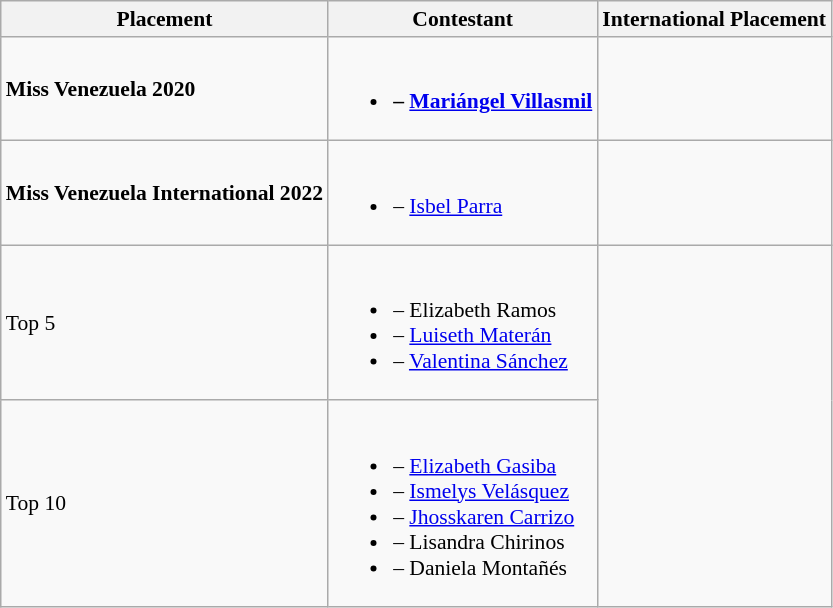<table class="wikitable sortable" style="font-size: 90%;">
<tr>
<th>Placement</th>
<th>Contestant</th>
<th>International Placement</th>
</tr>
<tr>
<td><strong>Miss Venezuela 2020</strong></td>
<td><br><ul><li><strong> – <a href='#'>Mariángel Villasmil</a></strong></li></ul></td>
<td></td>
</tr>
<tr>
<td><strong>Miss Venezuela International 2022</strong></td>
<td><br><ul><li><strong></strong> – <a href='#'>Isbel Parra</a></li></ul></td>
<td></td>
</tr>
<tr>
<td>Top 5</td>
<td><br><ul><li> – Elizabeth Ramos</li><li> – <a href='#'>Luiseth Materán</a></li><li> – <a href='#'>Valentina Sánchez</a></li></ul></td>
</tr>
<tr>
<td>Top 10</td>
<td><br><ul><li> – <a href='#'>Elizabeth Gasiba</a></li><li> – <a href='#'>Ismelys Velásquez</a></li><li> – <a href='#'>Jhosskaren Carrizo</a></li><li> – Lisandra Chirinos</li><li> – Daniela Montañés</li></ul></td>
</tr>
</table>
